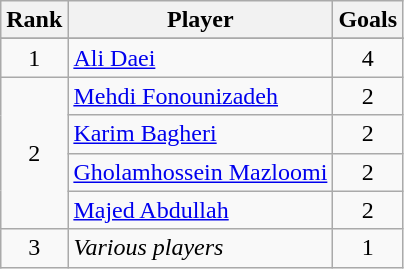<table class="wikitable" align="center">
<tr align="center">
<th>Rank</th>
<th>Player</th>
<th>Goals</th>
</tr>
<tr>
</tr>
<tr>
<td align=center>1</td>
<td> <a href='#'>Ali Daei</a></td>
<td align=center>4</td>
</tr>
<tr>
<td align=center rowspan="4">2</td>
<td> <a href='#'>Mehdi Fonounizadeh</a></td>
<td align=center>2</td>
</tr>
<tr>
<td> <a href='#'>Karim Bagheri</a></td>
<td align=center>2</td>
</tr>
<tr>
<td> <a href='#'>Gholamhossein Mazloomi</a></td>
<td align=center>2</td>
</tr>
<tr>
<td> <a href='#'>Majed Abdullah</a></td>
<td align=center>2</td>
</tr>
<tr>
<td align=center>3</td>
<td><em>Various players</em></td>
<td align=center>1</td>
</tr>
</table>
